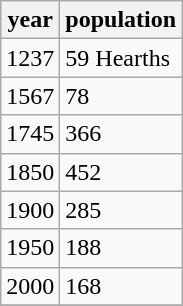<table class="wikitable">
<tr>
<th>year</th>
<th>population</th>
</tr>
<tr>
<td>1237</td>
<td>59 Hearths</td>
</tr>
<tr>
<td>1567</td>
<td>78</td>
</tr>
<tr>
<td>1745</td>
<td>366</td>
</tr>
<tr>
<td>1850</td>
<td>452</td>
</tr>
<tr>
<td>1900</td>
<td>285</td>
</tr>
<tr>
<td>1950</td>
<td>188</td>
</tr>
<tr>
<td>2000</td>
<td>168</td>
</tr>
<tr>
</tr>
</table>
